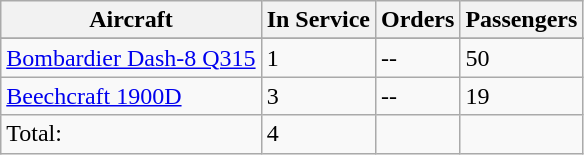<table class="wikitable sortable">
<tr>
<th>Aircraft</th>
<th>In Service</th>
<th>Orders</th>
<th>Passengers</th>
</tr>
<tr>
</tr>
<tr>
<td><a href='#'>Bombardier Dash-8 Q315</a></td>
<td>1</td>
<td>--</td>
<td>50</td>
</tr>
<tr>
<td><a href='#'>Beechcraft 1900D</a></td>
<td>3</td>
<td>--</td>
<td>19</td>
</tr>
<tr>
<td>Total:</td>
<td>4</td>
<td></td>
</tr>
</table>
